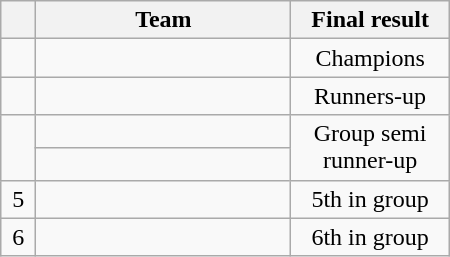<table class=wikitable style="text-align:center;" width=300>
<tr>
<th width=5.5%></th>
<th width=40%>Team</th>
<th width=20%>Final result</th>
</tr>
<tr>
<td></td>
<td align="left"></td>
<td>Champions</td>
</tr>
<tr>
<td></td>
<td align="left"></td>
<td>Runners-up</td>
</tr>
<tr>
<td rowspan="2"></td>
<td align="left"></td>
<td rowspan="2">Group semi runner-up</td>
</tr>
<tr>
<td align="left"></td>
</tr>
<tr>
<td>5</td>
<td align="left"></td>
<td>5th in group</td>
</tr>
<tr>
<td>6</td>
<td align="left"></td>
<td>6th in group</td>
</tr>
</table>
